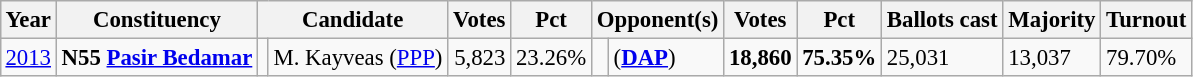<table class="wikitable" style="margin:0.5em ; font-size:95%">
<tr>
<th>Year</th>
<th>Constituency</th>
<th colspan=2>Candidate</th>
<th>Votes</th>
<th>Pct</th>
<th colspan=2>Opponent(s)</th>
<th>Votes</th>
<th>Pct</th>
<th>Ballots cast</th>
<th>Majority</th>
<th>Turnout</th>
</tr>
<tr>
<td><a href='#'>2013</a></td>
<td><strong>N55 <a href='#'>Pasir Bedamar</a></strong></td>
<td></td>
<td>M. Kayveas (<a href='#'>PPP</a>)</td>
<td align="right">5,823</td>
<td>23.26%</td>
<td></td>
<td> (<a href='#'><strong>DAP</strong></a>)</td>
<td align="right"><strong>18,860</strong></td>
<td><strong>75.35%</strong></td>
<td>25,031</td>
<td>13,037</td>
<td>79.70%</td>
</tr>
</table>
